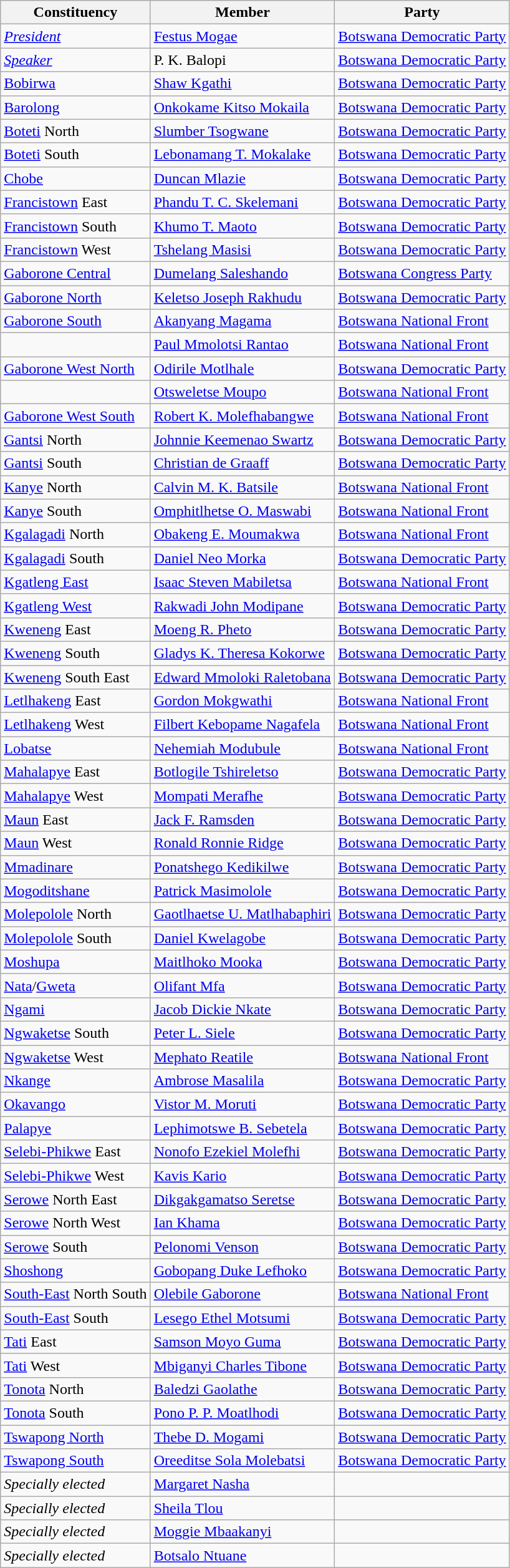<table class="wikitable sortable">
<tr>
<th>Constituency</th>
<th>Member</th>
<th>Party</th>
</tr>
<tr>
<td><em><a href='#'>President</a></em></td>
<td><a href='#'>Festus Mogae</a></td>
<td><a href='#'>Botswana Democratic Party</a></td>
</tr>
<tr>
<td><a href='#'><em>Speaker</em></a></td>
<td>P. K. Balopi</td>
<td><a href='#'>Botswana Democratic Party</a></td>
</tr>
<tr>
<td><a href='#'>Bobirwa</a></td>
<td><a href='#'>Shaw Kgathi</a></td>
<td><a href='#'>Botswana Democratic Party</a></td>
</tr>
<tr>
<td><a href='#'>Barolong</a></td>
<td><a href='#'>Onkokame Kitso Mokaila</a></td>
<td><a href='#'>Botswana Democratic Party</a></td>
</tr>
<tr>
<td><a href='#'>Boteti</a> North</td>
<td><a href='#'>Slumber Tsogwane</a></td>
<td><a href='#'>Botswana Democratic Party</a></td>
</tr>
<tr>
<td><a href='#'>Boteti</a> South</td>
<td><a href='#'>Lebonamang T. Mokalake</a></td>
<td><a href='#'>Botswana Democratic Party</a></td>
</tr>
<tr>
<td><a href='#'>Chobe</a></td>
<td><a href='#'>Duncan Mlazie</a></td>
<td><a href='#'>Botswana Democratic Party</a></td>
</tr>
<tr>
<td><a href='#'>Francistown</a> East</td>
<td><a href='#'>Phandu T. C. Skelemani</a></td>
<td><a href='#'>Botswana Democratic Party</a></td>
</tr>
<tr>
<td><a href='#'>Francistown</a> South</td>
<td><a href='#'>Khumo T. Maoto</a></td>
<td><a href='#'>Botswana Democratic Party</a></td>
</tr>
<tr>
<td><a href='#'>Francistown</a> West</td>
<td><a href='#'>Tshelang Masisi</a></td>
<td><a href='#'>Botswana Democratic Party</a></td>
</tr>
<tr>
<td><a href='#'>Gaborone Central</a></td>
<td><a href='#'>Dumelang Saleshando</a></td>
<td><a href='#'>Botswana Congress Party</a></td>
</tr>
<tr>
<td><a href='#'>Gaborone North</a></td>
<td><a href='#'>Keletso Joseph Rakhudu</a></td>
<td><a href='#'>Botswana Democratic Party</a></td>
</tr>
<tr>
<td><a href='#'>Gaborone South</a></td>
<td><a href='#'>Akanyang Magama</a></td>
<td><a href='#'>Botswana National Front</a></td>
</tr>
<tr>
<td></td>
<td><a href='#'>Paul Mmolotsi Rantao</a></td>
<td><a href='#'>Botswana National Front</a></td>
</tr>
<tr>
<td><a href='#'>Gaborone West North</a></td>
<td><a href='#'>Odirile Motlhale</a></td>
<td><a href='#'>Botswana Democratic Party</a></td>
</tr>
<tr>
<td></td>
<td><a href='#'>Otsweletse Moupo</a></td>
<td><a href='#'>Botswana National Front</a></td>
</tr>
<tr>
<td><a href='#'>Gaborone West South</a></td>
<td><a href='#'>Robert K. Molefhabangwe</a></td>
<td><a href='#'>Botswana National Front</a></td>
</tr>
<tr>
<td><a href='#'>Gantsi</a> North</td>
<td><a href='#'>Johnnie Keemenao Swartz</a></td>
<td><a href='#'>Botswana Democratic Party</a></td>
</tr>
<tr>
<td><a href='#'>Gantsi</a> South</td>
<td><a href='#'>Christian de Graaff</a></td>
<td><a href='#'>Botswana Democratic Party</a></td>
</tr>
<tr>
<td><a href='#'>Kanye</a> North</td>
<td><a href='#'>Calvin M. K. Batsile</a></td>
<td><a href='#'>Botswana National Front</a></td>
</tr>
<tr>
<td><a href='#'>Kanye</a> South</td>
<td><a href='#'>Omphitlhetse O. Maswabi</a></td>
<td><a href='#'>Botswana National Front</a></td>
</tr>
<tr>
<td><a href='#'>Kgalagadi</a> North</td>
<td><a href='#'>Obakeng E. Moumakwa</a></td>
<td><a href='#'>Botswana National Front</a></td>
</tr>
<tr>
<td><a href='#'>Kgalagadi</a> South</td>
<td><a href='#'>Daniel Neo Morka</a></td>
<td><a href='#'>Botswana Democratic Party</a></td>
</tr>
<tr>
<td><a href='#'>Kgatleng East</a></td>
<td><a href='#'>Isaac Steven Mabiletsa</a></td>
<td><a href='#'>Botswana National Front</a></td>
</tr>
<tr>
<td><a href='#'>Kgatleng West</a></td>
<td><a href='#'>Rakwadi John Modipane</a></td>
<td><a href='#'>Botswana Democratic Party</a></td>
</tr>
<tr>
<td><a href='#'>Kweneng</a> East</td>
<td><a href='#'>Moeng R. Pheto</a></td>
<td><a href='#'>Botswana Democratic Party</a></td>
</tr>
<tr>
<td><a href='#'>Kweneng</a> South</td>
<td><a href='#'>Gladys K. Theresa Kokorwe</a></td>
<td><a href='#'>Botswana Democratic Party</a></td>
</tr>
<tr>
<td><a href='#'>Kweneng</a> South East</td>
<td><a href='#'>Edward Mmoloki Raletobana</a></td>
<td><a href='#'>Botswana Democratic Party</a></td>
</tr>
<tr>
<td><a href='#'>Letlhakeng</a> East</td>
<td><a href='#'>Gordon Mokgwathi</a></td>
<td><a href='#'>Botswana National Front</a></td>
</tr>
<tr>
<td><a href='#'>Letlhakeng</a> West</td>
<td><a href='#'>Filbert Kebopame Nagafela</a></td>
<td><a href='#'>Botswana National Front</a></td>
</tr>
<tr>
<td><a href='#'>Lobatse</a></td>
<td><a href='#'>Nehemiah Modubule</a></td>
<td><a href='#'>Botswana National Front</a></td>
</tr>
<tr>
<td><a href='#'>Mahalapye</a> East</td>
<td><a href='#'>Botlogile Tshireletso</a></td>
<td><a href='#'>Botswana Democratic Party</a></td>
</tr>
<tr>
<td><a href='#'>Mahalapye</a> West</td>
<td><a href='#'>Mompati Merafhe</a></td>
<td><a href='#'>Botswana Democratic Party</a></td>
</tr>
<tr>
<td><a href='#'>Maun</a> East</td>
<td><a href='#'>Jack F. Ramsden</a></td>
<td><a href='#'>Botswana Democratic Party</a></td>
</tr>
<tr>
<td><a href='#'>Maun</a> West</td>
<td><a href='#'>Ronald Ronnie Ridge</a></td>
<td><a href='#'>Botswana Democratic Party</a></td>
</tr>
<tr>
<td><a href='#'>Mmadinare</a></td>
<td><a href='#'>Ponatshego Kedikilwe</a></td>
<td><a href='#'>Botswana Democratic Party</a></td>
</tr>
<tr>
<td><a href='#'>Mogoditshane</a></td>
<td><a href='#'>Patrick Masimolole</a></td>
<td><a href='#'>Botswana Democratic Party</a></td>
</tr>
<tr>
<td><a href='#'>Molepolole</a> North</td>
<td><a href='#'>Gaotlhaetse U. Matlhabaphiri</a></td>
<td><a href='#'>Botswana Democratic Party</a></td>
</tr>
<tr>
<td><a href='#'>Molepolole</a> South</td>
<td><a href='#'>Daniel Kwelagobe</a></td>
<td><a href='#'>Botswana Democratic Party</a></td>
</tr>
<tr>
<td><a href='#'>Moshupa</a></td>
<td><a href='#'>Maitlhoko Mooka</a></td>
<td><a href='#'>Botswana Democratic Party</a></td>
</tr>
<tr>
<td><a href='#'>Nata</a>/<a href='#'>Gweta</a></td>
<td><a href='#'>Olifant Mfa</a></td>
<td><a href='#'>Botswana Democratic Party</a></td>
</tr>
<tr>
<td><a href='#'>Ngami</a></td>
<td><a href='#'>Jacob Dickie Nkate</a></td>
<td><a href='#'>Botswana Democratic Party</a></td>
</tr>
<tr>
<td><a href='#'>Ngwaketse</a> South</td>
<td><a href='#'>Peter L. Siele</a></td>
<td><a href='#'>Botswana Democratic Party</a></td>
</tr>
<tr>
<td><a href='#'>Ngwaketse</a> West</td>
<td><a href='#'>Mephato Reatile</a></td>
<td><a href='#'>Botswana National Front</a></td>
</tr>
<tr>
<td><a href='#'>Nkange</a></td>
<td><a href='#'>Ambrose Masalila</a></td>
<td><a href='#'>Botswana Democratic Party</a></td>
</tr>
<tr>
<td><a href='#'>Okavango</a></td>
<td><a href='#'>Vistor M. Moruti</a></td>
<td><a href='#'>Botswana Democratic Party</a></td>
</tr>
<tr>
<td><a href='#'>Palapye</a></td>
<td><a href='#'>Lephimotswe B. Sebetela</a></td>
<td><a href='#'>Botswana Democratic Party</a></td>
</tr>
<tr>
<td><a href='#'>Selebi-Phikwe</a> East</td>
<td><a href='#'>Nonofo Ezekiel Molefhi</a></td>
<td><a href='#'>Botswana Democratic Party</a></td>
</tr>
<tr>
<td><a href='#'>Selebi-Phikwe</a> West</td>
<td><a href='#'>Kavis Kario</a></td>
<td><a href='#'>Botswana Democratic Party</a></td>
</tr>
<tr>
<td><a href='#'>Serowe</a> North East</td>
<td><a href='#'>Dikgakgamatso Seretse</a></td>
<td><a href='#'>Botswana Democratic Party</a></td>
</tr>
<tr>
<td><a href='#'>Serowe</a> North West</td>
<td><a href='#'>Ian Khama</a></td>
<td><a href='#'>Botswana Democratic Party</a></td>
</tr>
<tr>
<td><a href='#'>Serowe</a> South</td>
<td><a href='#'>Pelonomi Venson</a></td>
<td><a href='#'>Botswana Democratic Party</a></td>
</tr>
<tr>
<td><a href='#'>Shoshong</a></td>
<td><a href='#'>Gobopang Duke Lefhoko</a></td>
<td><a href='#'>Botswana Democratic Party</a></td>
</tr>
<tr>
<td><a href='#'>South-East</a> North South</td>
<td><a href='#'>Olebile Gaborone</a></td>
<td><a href='#'>Botswana National Front</a></td>
</tr>
<tr>
<td><a href='#'>South-East</a> South</td>
<td><a href='#'>Lesego Ethel Motsumi</a></td>
<td><a href='#'>Botswana Democratic Party</a></td>
</tr>
<tr>
<td><a href='#'>Tati</a> East</td>
<td><a href='#'>Samson Moyo Guma</a></td>
<td><a href='#'>Botswana Democratic Party</a></td>
</tr>
<tr>
<td><a href='#'>Tati</a> West</td>
<td><a href='#'>Mbiganyi Charles Tibone</a></td>
<td><a href='#'>Botswana Democratic Party</a></td>
</tr>
<tr>
<td><a href='#'>Tonota</a> North</td>
<td><a href='#'>Baledzi Gaolathe</a></td>
<td><a href='#'>Botswana Democratic Party</a></td>
</tr>
<tr>
<td><a href='#'>Tonota</a> South</td>
<td><a href='#'>Pono P. P. Moatlhodi</a></td>
<td><a href='#'>Botswana Democratic Party</a></td>
</tr>
<tr>
<td><a href='#'>Tswapong North</a></td>
<td><a href='#'>Thebe D. Mogami</a></td>
<td><a href='#'>Botswana Democratic Party</a></td>
</tr>
<tr>
<td><a href='#'>Tswapong South</a></td>
<td><a href='#'>Oreeditse Sola Molebatsi</a></td>
<td><a href='#'>Botswana Democratic Party</a></td>
</tr>
<tr>
<td><em>Specially elected</em></td>
<td><a href='#'>Margaret Nasha</a></td>
<td></td>
</tr>
<tr>
<td><em>Specially elected</em></td>
<td><a href='#'>Sheila Tlou</a></td>
<td></td>
</tr>
<tr>
<td><em>Specially elected</em></td>
<td><a href='#'>Moggie Mbaakanyi</a></td>
<td></td>
</tr>
<tr>
<td><em>Specially elected</em></td>
<td><a href='#'>Botsalo Ntuane</a></td>
<td></td>
</tr>
</table>
